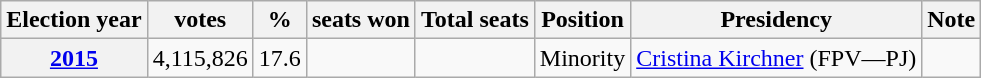<table class="wikitable">
<tr>
<th>Election year</th>
<th>votes</th>
<th>%</th>
<th>seats won</th>
<th>Total seats</th>
<th>Position</th>
<th>Presidency</th>
<th>Note</th>
</tr>
<tr>
<th><a href='#'>2015</a></th>
<td>4,115,826</td>
<td>17.6</td>
<td></td>
<td></td>
<td>Minority</td>
<td><a href='#'>Cristina Kirchner</a> (FPV—PJ)</td>
<td></td>
</tr>
</table>
